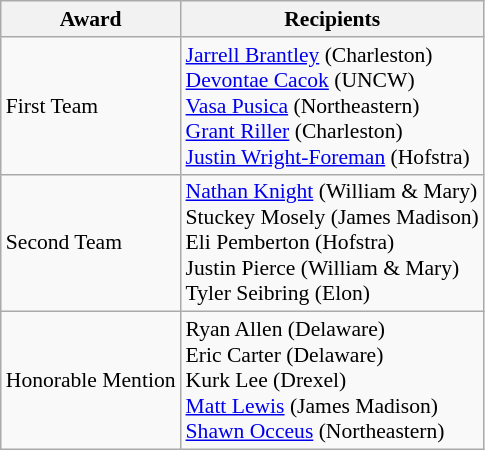<table class="wikitable" style="white-space:nowrap; font-size:90%;">
<tr>
<th>Award</th>
<th>Recipients</th>
</tr>
<tr>
<td>First Team</td>
<td><a href='#'>Jarrell Brantley</a> (Charleston)<br> <a href='#'>Devontae Cacok</a> (UNCW)<br> <a href='#'>Vasa Pusica</a> (Northeastern)<br> <a href='#'>Grant Riller</a> (Charleston)<br> <a href='#'>Justin Wright-Foreman</a> (Hofstra)</td>
</tr>
<tr>
<td>Second Team</td>
<td><a href='#'>Nathan Knight</a> (William & Mary)<br> Stuckey Mosely (James Madison)<br> Eli Pemberton (Hofstra)<br> Justin Pierce (William & Mary)<br> Tyler Seibring (Elon)</td>
</tr>
<tr>
<td>Honorable Mention</td>
<td>Ryan Allen (Delaware)<br> Eric Carter (Delaware)<br> Kurk Lee (Drexel)<br> <a href='#'>Matt Lewis</a> (James Madison)<br> <a href='#'>Shawn Occeus</a> (Northeastern)</td>
</tr>
</table>
